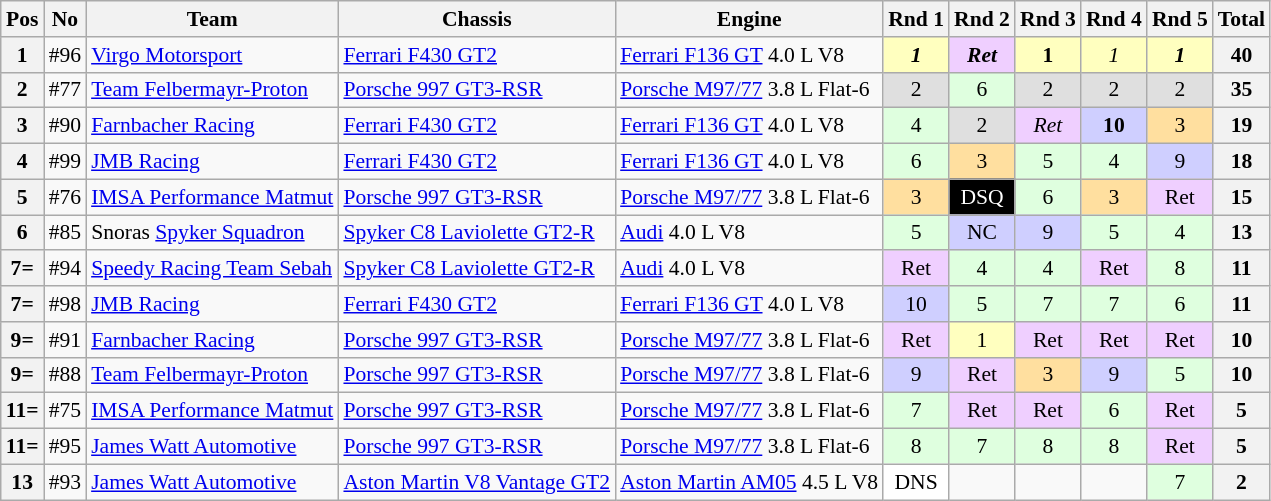<table class="wikitable" style="font-size: 90%;">
<tr>
<th>Pos</th>
<th>No</th>
<th>Team</th>
<th>Chassis</th>
<th>Engine</th>
<th>Rnd 1</th>
<th>Rnd 2</th>
<th>Rnd 3</th>
<th>Rnd 4</th>
<th>Rnd 5</th>
<th>Total</th>
</tr>
<tr>
<th>1</th>
<td>#96</td>
<td> <a href='#'>Virgo Motorsport</a></td>
<td><a href='#'>Ferrari F430 GT2</a></td>
<td><a href='#'>Ferrari F136 GT</a> 4.0 L V8</td>
<td align="center" style="background:#FFFFBF;"><strong><em>1</em></strong></td>
<td align="center" style="background:#EFCFFF;"><strong><em>Ret</em></strong></td>
<td align="center" style="background:#FFFFBF;"><strong>1</strong></td>
<td align="center" style="background:#FFFFBF;"><em>1</em></td>
<td align="center" style="background:#FFFFBF;"><strong><em>1</em></strong></td>
<th align=center>40</th>
</tr>
<tr>
<th>2</th>
<td>#77</td>
<td> <a href='#'>Team Felbermayr-Proton</a></td>
<td><a href='#'>Porsche 997 GT3-RSR</a></td>
<td><a href='#'>Porsche M97/77</a> 3.8 L Flat-6</td>
<td align="center" style="background:#DFDFDF;">2</td>
<td align="center" style="background:#DFFFDF;">6</td>
<td align="center" style="background:#DFDFDF;">2</td>
<td align="center" style="background:#DFDFDF;">2</td>
<td align="center" style="background:#DFDFDF;">2</td>
<th align=center>35</th>
</tr>
<tr>
<th>3</th>
<td>#90</td>
<td> <a href='#'>Farnbacher Racing</a></td>
<td><a href='#'>Ferrari F430 GT2</a></td>
<td><a href='#'>Ferrari F136 GT</a> 4.0 L V8</td>
<td align="center" style="background:#DFFFDF;">4</td>
<td align="center" style="background:#DFDFDF;">2</td>
<td align="center" style="background:#EFCFFF;"><em>Ret</em></td>
<td align="center" style="background:#CFCFFF;"><strong>10</strong></td>
<td align="center" style="background:#FFDF9F;">3</td>
<th align=center>19</th>
</tr>
<tr>
<th>4</th>
<td>#99</td>
<td> <a href='#'>JMB Racing</a></td>
<td><a href='#'>Ferrari F430 GT2</a></td>
<td><a href='#'>Ferrari F136 GT</a> 4.0 L V8</td>
<td align="center" style="background:#DFFFDF;">6</td>
<td align="center" style="background:#FFDF9F;">3</td>
<td align="center" style="background:#DFFFDF;">5</td>
<td align="center" style="background:#DFFFDF;">4</td>
<td align="center" style="background:#CFCFFF;">9</td>
<th align=center>18</th>
</tr>
<tr>
<th>5</th>
<td>#76</td>
<td> <a href='#'>IMSA Performance Matmut</a></td>
<td><a href='#'>Porsche 997 GT3-RSR</a></td>
<td><a href='#'>Porsche M97/77</a> 3.8 L Flat-6</td>
<td align="center" style="background:#FFDF9F;">3</td>
<td align="center" style="background:#000000; color:white">DSQ</td>
<td align="center" style="background:#DFFFDF;">6</td>
<td align="center" style="background:#FFDF9F;">3</td>
<td align="center" style="background:#EFCFFF;">Ret</td>
<th align=center>15</th>
</tr>
<tr>
<th>6</th>
<td>#85</td>
<td> Snoras <a href='#'>Spyker Squadron</a></td>
<td><a href='#'>Spyker C8 Laviolette GT2-R</a></td>
<td><a href='#'>Audi</a> 4.0 L V8</td>
<td align="center" style="background:#DFFFDF;">5</td>
<td align="center" style="background:#CFCFFF;">NC</td>
<td align="center" style="background:#CFCFFF;">9</td>
<td align="center" style="background:#DFFFDF;">5</td>
<td align="center" style="background:#DFFFDF;">4</td>
<th align=center>13</th>
</tr>
<tr>
<th>7=</th>
<td>#94</td>
<td> <a href='#'>Speedy Racing Team Sebah</a></td>
<td><a href='#'>Spyker C8 Laviolette GT2-R</a></td>
<td><a href='#'>Audi</a> 4.0 L V8</td>
<td align="center" style="background:#EFCFFF;">Ret</td>
<td align="center" style="background:#DFFFDF;">4</td>
<td align="center" style="background:#DFFFDF;">4</td>
<td align="center" style="background:#EFCFFF;">Ret</td>
<td align="center" style="background:#DFFFDF;">8</td>
<th align=center>11</th>
</tr>
<tr>
<th>7=</th>
<td>#98</td>
<td> <a href='#'>JMB Racing</a></td>
<td><a href='#'>Ferrari F430 GT2</a></td>
<td><a href='#'>Ferrari F136 GT</a> 4.0 L V8</td>
<td align="center" style="background:#CFCFFF;">10</td>
<td align="center" style="background:#DFFFDF;">5</td>
<td align="center" style="background:#DFFFDF;">7</td>
<td align="center" style="background:#DFFFDF;">7</td>
<td align="center" style="background:#DFFFDF;">6</td>
<th align=center>11</th>
</tr>
<tr>
<th>9=</th>
<td>#91</td>
<td> <a href='#'>Farnbacher Racing</a></td>
<td><a href='#'>Porsche 997 GT3-RSR</a></td>
<td><a href='#'>Porsche M97/77</a> 3.8 L Flat-6</td>
<td align="center" style="background:#EFCFFF;">Ret</td>
<td align="center" style="background:#FFFFBF;">1</td>
<td align="center" style="background:#EFCFFF;">Ret</td>
<td align="center" style="background:#EFCFFF;">Ret</td>
<td align="center" style="background:#EFCFFF;">Ret</td>
<th align=center>10</th>
</tr>
<tr>
<th>9=</th>
<td>#88</td>
<td> <a href='#'>Team Felbermayr-Proton</a></td>
<td><a href='#'>Porsche 997 GT3-RSR</a></td>
<td><a href='#'>Porsche M97/77</a> 3.8 L Flat-6</td>
<td align="center" style="background:#CFCFFF;">9</td>
<td align="center" style="background:#EFCFFF;">Ret</td>
<td align="center" style="background:#FFDF9F;">3</td>
<td align="center" style="background:#CFCFFF;">9</td>
<td align="center" style="background:#DFFFDF;">5</td>
<th align=center>10</th>
</tr>
<tr>
<th>11=</th>
<td>#75</td>
<td> <a href='#'>IMSA Performance Matmut</a></td>
<td><a href='#'>Porsche 997 GT3-RSR</a></td>
<td><a href='#'>Porsche M97/77</a> 3.8 L Flat-6</td>
<td align="center" style="background:#DFFFDF;">7</td>
<td align="center" style="background:#EFCFFF;">Ret</td>
<td align="center" style="background:#EFCFFF;">Ret</td>
<td align="center" style="background:#DFFFDF;">6</td>
<td align="center" style="background:#EFCFFF;">Ret</td>
<th align=center>5</th>
</tr>
<tr>
<th>11=</th>
<td>#95</td>
<td> <a href='#'>James Watt Automotive</a></td>
<td><a href='#'>Porsche 997 GT3-RSR</a></td>
<td><a href='#'>Porsche M97/77</a> 3.8 L Flat-6</td>
<td align="center" style="background:#DFFFDF;">8</td>
<td align="center" style="background:#DFFFDF;">7</td>
<td align="center" style="background:#DFFFDF;">8</td>
<td align="center" style="background:#DFFFDF;">8</td>
<td align="center" style="background:#EFCFFF;">Ret</td>
<th align=center>5</th>
</tr>
<tr>
<th>13</th>
<td>#93</td>
<td> <a href='#'>James Watt Automotive</a></td>
<td><a href='#'>Aston Martin V8 Vantage GT2</a></td>
<td><a href='#'>Aston Martin AM05</a> 4.5 L V8</td>
<td align="center" style="background:#FFFFFF;">DNS</td>
<td align=center></td>
<td align=center></td>
<td align=center></td>
<td align="center" style="background:#DFFFDF;">7</td>
<th align=center>2</th>
</tr>
</table>
